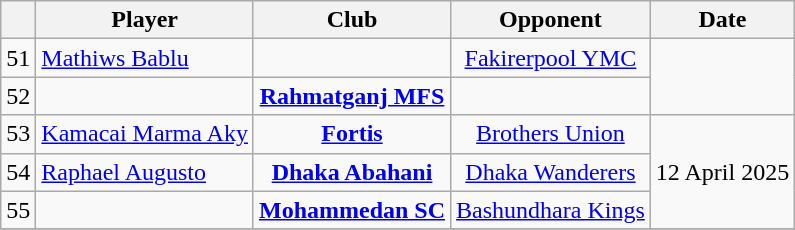<table class="wikitable" style="text-align:center">
<tr>
<th></th>
<th>Player</th>
<th>Club</th>
<th>Opponent</th>
<th>Date</th>
</tr>
<tr>
<td>51</td>
<td align="left"> <a href='#'>Mathiws Bablu</a></td>
<td></td>
<td><a href='#'>Fakirerpool YMC</a></td>
<td rowspan="2"></td>
</tr>
<tr>
<td>52</td>
<td align="left"></td>
<td><strong><a href='#'>Rahmatganj MFS</a></strong></td>
<td></td>
</tr>
<tr>
<td>53</td>
<td align="left"> <a href='#'>Kamacai Marma Aky</a></td>
<td><strong><a href='#'>Fortis</a></strong></td>
<td><a href='#'>Brothers Union</a></td>
<td rowspan="3">12 April 2025</td>
</tr>
<tr>
<td>54</td>
<td align="left"> <a href='#'>Raphael Augusto</a></td>
<td><strong><a href='#'>Dhaka Abahani</a></strong></td>
<td><a href='#'>Dhaka Wanderers</a></td>
</tr>
<tr>
<td>55</td>
<td align="left"></td>
<td><strong><a href='#'>Mohammedan SC</a></strong></td>
<td><a href='#'>Bashundhara Kings</a></td>
</tr>
<tr>
</tr>
</table>
